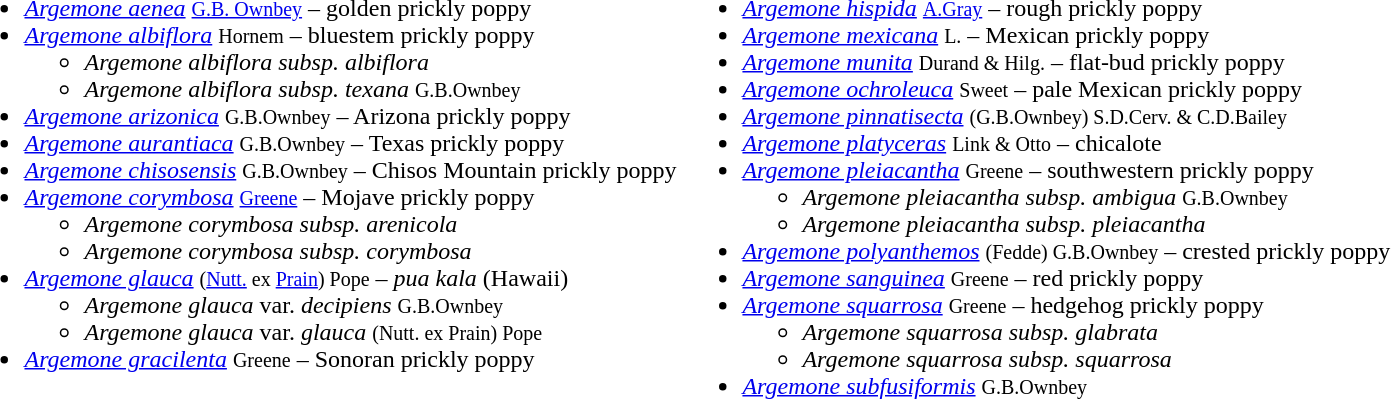<table>
<tr valign=top>
<td><br><ul><li><em><a href='#'>Argemone aenea</a></em> <small><a href='#'>G.B. Ownbey</a></small> – golden prickly poppy</li><li><em><a href='#'>Argemone albiflora</a></em> <small>Hornem</small> – bluestem prickly poppy<ul><li><em>Argemone albiflora subsp. albiflora</em></li><li><em>Argemone albiflora subsp. texana</em> <small>G.B.Ownbey</small></li></ul></li><li><em><a href='#'>Argemone arizonica</a></em> <small>G.B.Ownbey</small> – Arizona prickly poppy</li><li><em><a href='#'>Argemone aurantiaca</a></em> <small>G.B.Ownbey</small> – Texas prickly poppy</li><li><em><a href='#'>Argemone chisosensis</a></em> <small>G.B.Ownbey</small> – Chisos Mountain prickly poppy</li><li><em><a href='#'>Argemone corymbosa</a></em> <small><a href='#'>Greene</a></small> – Mojave prickly poppy<ul><li><em>Argemone corymbosa subsp. arenicola</em></li><li><em>Argemone corymbosa subsp. corymbosa</em></li></ul></li><li><em><a href='#'>Argemone glauca</a></em> <small>(<a href='#'>Nutt.</a> ex <a href='#'>Prain</a>) Pope</small> – <em>pua kala</em> (Hawaii)<ul><li><em>Argemone glauca</em> var. <em>decipiens</em> <small>G.B.Ownbey</small></li><li><em>Argemone glauca</em> var. <em>glauca</em> <small>(Nutt. ex Prain) Pope</small></li></ul></li><li><em><a href='#'>Argemone gracilenta</a></em> <small>Greene</small> – Sonoran prickly poppy</li></ul></td>
<td><br><ul><li><em><a href='#'>Argemone hispida</a></em> <small><a href='#'>A.Gray</a></small> – rough prickly poppy</li><li><em><a href='#'>Argemone mexicana</a></em> <small>L.</small> – Mexican prickly poppy</li><li><em><a href='#'>Argemone munita</a></em> <small>Durand & Hilg.</small> – flat-bud prickly poppy</li><li><em><a href='#'>Argemone ochroleuca</a></em> <small>Sweet</small> – pale Mexican prickly poppy</li><li><em><a href='#'>Argemone pinnatisecta</a></em> <small>(G.B.Ownbey) S.D.Cerv. & C.D.Bailey</small></li><li><em><a href='#'>Argemone platyceras</a></em> <small>Link & Otto</small>  – chicalote</li><li><em><a href='#'>Argemone pleiacantha</a></em> <small>Greene</small> – southwestern prickly poppy<ul><li><em>Argemone pleiacantha subsp. ambigua</em> <small>G.B.Ownbey</small></li><li><em>Argemone pleiacantha subsp. pleiacantha</em></li></ul></li><li><em><a href='#'>Argemone polyanthemos</a></em> <small>(Fedde) G.B.Ownbey</small> – crested prickly poppy</li><li><em><a href='#'>Argemone sanguinea</a></em> <small>Greene</small> – red prickly poppy</li><li><em><a href='#'>Argemone squarrosa</a></em> <small>Greene</small> – hedgehog prickly poppy<ul><li><em>Argemone squarrosa subsp. glabrata</em></li><li><em>Argemone squarrosa subsp. squarrosa</em></li></ul></li><li><em><a href='#'>Argemone subfusiformis</a></em> <small>G.B.Ownbey</small></li></ul></td>
</tr>
</table>
